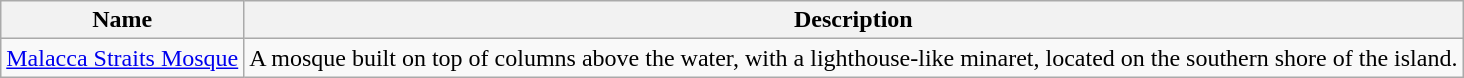<table class="wikitable">
<tr>
<th>Name</th>
<th>Description</th>
</tr>
<tr>
<td><a href='#'>Malacca Straits Mosque</a></td>
<td>A mosque built on top of columns above the water, with a lighthouse-like minaret, located on the southern shore of the island.</td>
</tr>
</table>
